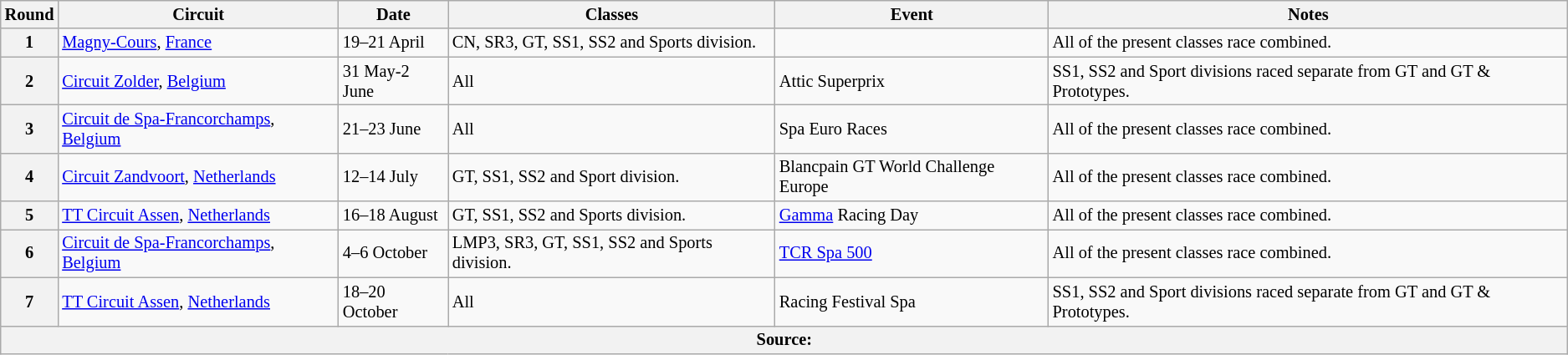<table class="wikitable" style="font-size: 85%;">
<tr>
<th>Round</th>
<th>Circuit</th>
<th>Date</th>
<th>Classes</th>
<th>Event</th>
<th>Notes</th>
</tr>
<tr>
<th>1</th>
<td> <a href='#'>Magny-Cours</a>, <a href='#'>France</a></td>
<td>19–21 April</td>
<td>CN, SR3, GT, SS1, SS2 and Sports division.</td>
<td></td>
<td>All of the present classes race combined.</td>
</tr>
<tr>
<th>2</th>
<td> <a href='#'>Circuit Zolder</a>, <a href='#'>Belgium</a></td>
<td>31 May-2 June</td>
<td>All</td>
<td>Attic Superprix</td>
<td>SS1, SS2 and Sport divisions raced separate from GT and GT & Prototypes.</td>
</tr>
<tr>
<th>3</th>
<td> <a href='#'>Circuit de Spa-Francorchamps</a>, <a href='#'>Belgium</a></td>
<td>21–23 June</td>
<td>All</td>
<td>Spa Euro Races</td>
<td>All of the present classes race combined.</td>
</tr>
<tr>
<th>4</th>
<td> <a href='#'>Circuit Zandvoort</a>, <a href='#'>Netherlands</a></td>
<td>12–14 July</td>
<td>GT, SS1, SS2 and Sport division.</td>
<td>Blancpain GT World Challenge Europe</td>
<td>All of the present classes race combined.</td>
</tr>
<tr>
<th>5</th>
<td> <a href='#'>TT Circuit Assen</a>, <a href='#'>Netherlands</a></td>
<td>16–18 August</td>
<td>GT, SS1, SS2 and Sports division.</td>
<td><a href='#'>Gamma</a> Racing Day</td>
<td>All of the present classes race combined.</td>
</tr>
<tr>
<th>6</th>
<td> <a href='#'>Circuit de Spa-Francorchamps</a>, <a href='#'>Belgium</a></td>
<td>4–6 October</td>
<td>LMP3, SR3, GT, SS1, SS2 and Sports division.</td>
<td><a href='#'>TCR Spa 500</a></td>
<td>All of the present classes race combined.</td>
</tr>
<tr>
<th>7</th>
<td> <a href='#'>TT Circuit Assen</a>, <a href='#'>Netherlands</a></td>
<td>18–20 October</td>
<td>All</td>
<td>Racing Festival Spa</td>
<td>SS1, SS2 and Sport divisions raced separate from GT and GT & Prototypes.</td>
</tr>
<tr>
<th colspan=6>Source:</th>
</tr>
</table>
